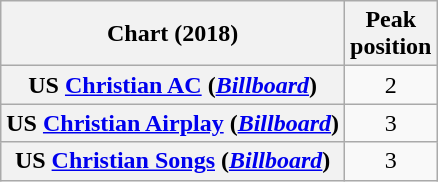<table class="wikitable sortable plainrowheaders" style="text-align:center">
<tr>
<th scope="col">Chart (2018)</th>
<th scope="col">Peak<br>position</th>
</tr>
<tr>
<th scope="row">US <a href='#'>Christian AC</a> (<em><a href='#'>Billboard</a></em>)</th>
<td>2</td>
</tr>
<tr>
<th scope="row">US <a href='#'>Christian Airplay</a> (<em><a href='#'>Billboard</a></em>)</th>
<td>3</td>
</tr>
<tr>
<th scope="row">US <a href='#'>Christian Songs</a> (<em><a href='#'>Billboard</a></em>)</th>
<td>3</td>
</tr>
</table>
